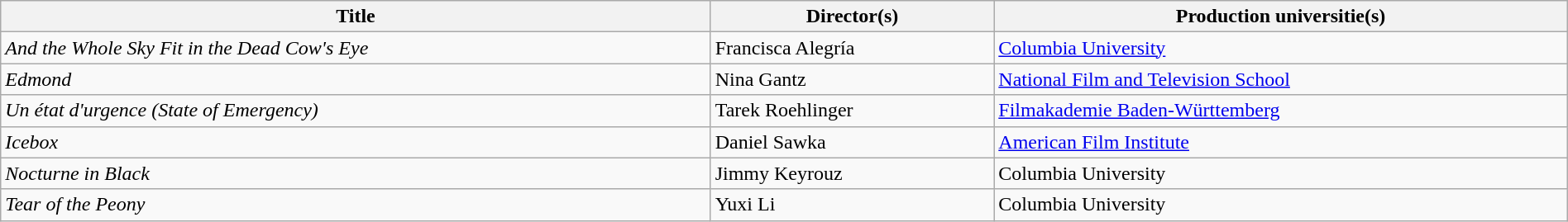<table class="sortable wikitable" style="width:100%; margin-bottom:4px" cellpadding="5">
<tr>
<th scope="col">Title</th>
<th scope="col">Director(s)</th>
<th scope="col">Production universitie(s)</th>
</tr>
<tr>
<td><em>And the Whole Sky Fit in the Dead Cow's Eye</em></td>
<td>Francisca Alegría</td>
<td><a href='#'>Columbia University</a></td>
</tr>
<tr>
<td><em>Edmond</em></td>
<td>Nina Gantz</td>
<td><a href='#'>National Film and Television School</a></td>
</tr>
<tr>
<td><em>Un état d'urgence (State of Emergency)</em></td>
<td>Tarek Roehlinger</td>
<td><a href='#'>Filmakademie Baden-Württemberg</a></td>
</tr>
<tr>
<td><em>Icebox</em></td>
<td>Daniel Sawka</td>
<td><a href='#'>American Film Institute</a></td>
</tr>
<tr>
<td><em>Nocturne in Black</em></td>
<td>Jimmy Keyrouz</td>
<td>Columbia University</td>
</tr>
<tr>
<td><em>Tear of the Peony</em></td>
<td>Yuxi Li</td>
<td>Columbia University</td>
</tr>
</table>
